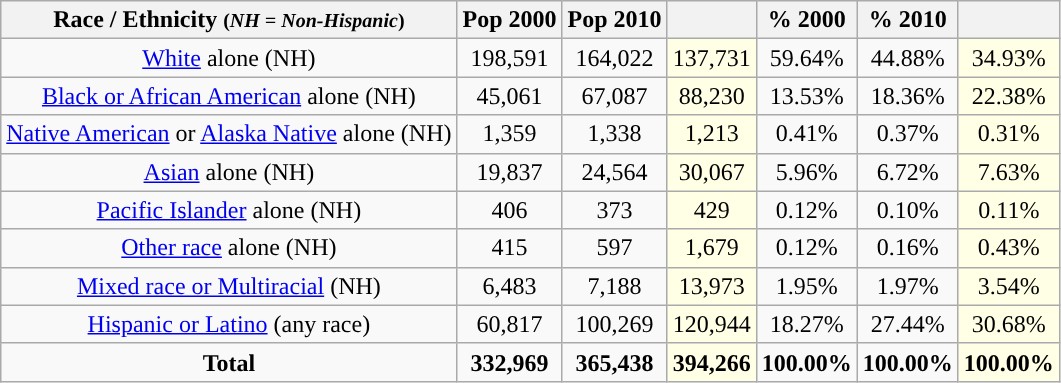<table class="wikitable" style="text-align:center;">
<tr>
<th>Race / Ethnicity <small>(<em>NH = Non-Hispanic</em>)</small></th>
<th>Pop 2000</th>
<th>Pop 2010</th>
<th></th>
<th>% 2000</th>
<th>% 2010</th>
<th></th>
</tr>
<tr>
<td><a href='#'>White</a> alone (NH)</td>
<td>198,591</td>
<td>164,022</td>
<td style='background: #ffffe6;'>137,731</td>
<td>59.64%</td>
<td>44.88%</td>
<td style='background: #ffffe6;'>34.93%</td>
</tr>
<tr>
<td><a href='#'>Black or African American</a> alone (NH)</td>
<td>45,061</td>
<td>67,087</td>
<td style='background: #ffffe6;'>88,230</td>
<td>13.53%</td>
<td>18.36%</td>
<td style='background: #ffffe6;'>22.38%</td>
</tr>
<tr>
<td><a href='#'>Native American</a> or <a href='#'>Alaska Native</a> alone (NH)</td>
<td>1,359</td>
<td>1,338</td>
<td style='background: #ffffe6;'>1,213</td>
<td>0.41%</td>
<td>0.37%</td>
<td style='background: #ffffe6;'>0.31%</td>
</tr>
<tr>
<td><a href='#'>Asian</a> alone (NH)</td>
<td>19,837</td>
<td>24,564</td>
<td style='background: #ffffe6;'>30,067</td>
<td>5.96%</td>
<td>6.72%</td>
<td style='background: #ffffe6;'>7.63%</td>
</tr>
<tr>
<td><a href='#'>Pacific Islander</a> alone (NH)</td>
<td>406</td>
<td>373</td>
<td style='background: #ffffe6;'>429</td>
<td>0.12%</td>
<td>0.10%</td>
<td style='background: #ffffe6;'>0.11%</td>
</tr>
<tr>
<td><a href='#'>Other race</a> alone (NH)</td>
<td>415</td>
<td>597</td>
<td style='background: #ffffe6;'>1,679</td>
<td>0.12%</td>
<td>0.16%</td>
<td style='background: #ffffe6;'>0.43%</td>
</tr>
<tr>
<td><a href='#'>Mixed race or Multiracial</a> (NH)</td>
<td>6,483</td>
<td>7,188</td>
<td style='background: #ffffe6;'>13,973</td>
<td>1.95%</td>
<td>1.97%</td>
<td style='background: #ffffe6;'>3.54%</td>
</tr>
<tr>
<td><a href='#'>Hispanic or Latino</a> (any race)</td>
<td>60,817</td>
<td>100,269</td>
<td style='background: #ffffe6;'>120,944</td>
<td>18.27%</td>
<td>27.44%</td>
<td style='background: #ffffe6;'>30.68%</td>
</tr>
<tr>
<td><strong>Total</strong></td>
<td><strong>332,969</strong></td>
<td><strong>365,438</strong></td>
<td style='background: #ffffe6;'><strong>394,266</strong></td>
<td><strong>100.00%</strong></td>
<td><strong>100.00%</strong></td>
<td style='background: #ffffe6;'><strong>100.00%</strong></td>
</tr>
</table>
